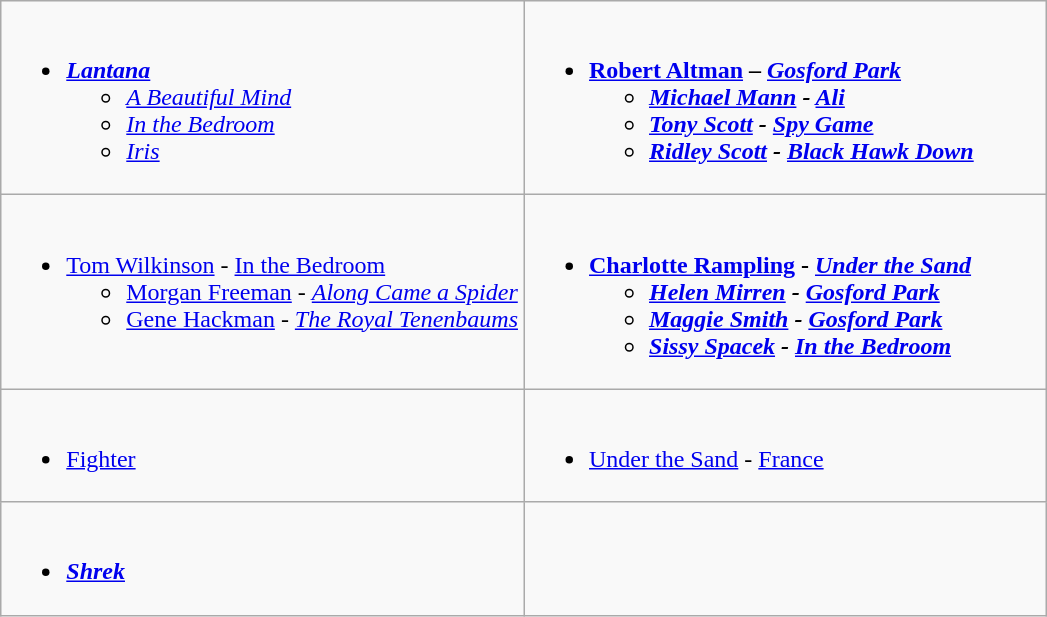<table class=wikitable>
<tr>
<td style="vertical-align:top; width:50%;"><br><ul><li><strong><em><a href='#'>Lantana</a></em></strong><ul><li><em><a href='#'>A Beautiful Mind</a></em></li><li><em><a href='#'>In the Bedroom</a></em></li><li><em><a href='#'>Iris</a></em></li></ul></li></ul></td>
<td style="vertical-align:top; width:50%;"><br><ul><li><strong><a href='#'>Robert Altman</a> – <em><a href='#'>Gosford Park</a><strong><em><ul><li><a href='#'>Michael Mann</a> - </em><a href='#'>Ali</a><em></li><li><a href='#'>Tony Scott</a> - </em><a href='#'>Spy Game</a><em></li><li><a href='#'>Ridley Scott</a> - </em><a href='#'>Black Hawk Down</a><em></li></ul></li></ul></td>
</tr>
<tr>
<td style="vertical-align:top; width:50%;"><br><ul><li></strong><a href='#'>Tom Wilkinson</a> - </em><a href='#'>In the Bedroom</a></em></strong><ul><li><a href='#'>Morgan Freeman</a> - <em><a href='#'>Along Came a Spider</a></em></li><li><a href='#'>Gene Hackman</a> - <em><a href='#'>The Royal Tenenbaums</a></em></li></ul></li></ul></td>
<td style="vertical-align:top; width:50%;"><br><ul><li><strong><a href='#'>Charlotte Rampling</a> - <em><a href='#'>Under the Sand</a><strong><em><ul><li><a href='#'>Helen Mirren</a> - </em><a href='#'>Gosford Park</a><em></li><li><a href='#'>Maggie Smith</a> - </em><a href='#'>Gosford Park</a><em></li><li><a href='#'>Sissy Spacek</a> - </em><a href='#'>In the Bedroom</a><em></li></ul></li></ul></td>
</tr>
<tr>
<td style="vertical-align:top; width:50%;"><br><ul><li></em></strong><a href='#'>Fighter</a><strong><em></li></ul></td>
<td style="vertical-align:top; width:50%;"><br><ul><li></em></strong><a href='#'>Under the Sand</a></em> - <a href='#'>France</a></strong></li></ul></td>
</tr>
<tr>
<td style="vertical-align:top; width:50%;"><br><ul><li><strong><em><a href='#'>Shrek</a></em></strong></li></ul></td>
</tr>
</table>
